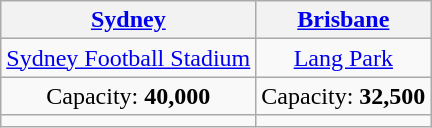<table class="wikitable" style="text-align:center">
<tr>
<th><a href='#'>Sydney</a></th>
<th><a href='#'>Brisbane</a></th>
</tr>
<tr>
<td><a href='#'>Sydney Football Stadium</a></td>
<td><a href='#'>Lang Park</a></td>
</tr>
<tr>
<td>Capacity: <strong>40,000</strong></td>
<td>Capacity: <strong>32,500</strong></td>
</tr>
<tr>
<td></td>
<td></td>
</tr>
</table>
